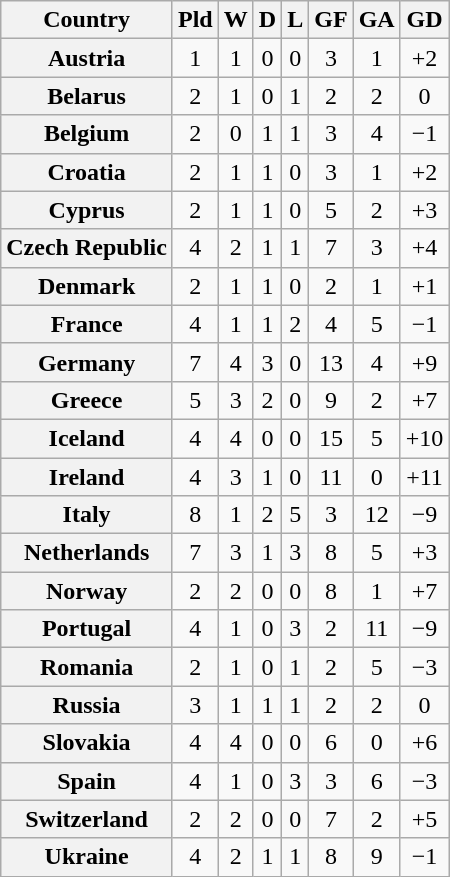<table class="wikitable plainrowheaders sortable" style="text-align:center">
<tr>
<th scope=col>Country</th>
<th scope=col>Pld</th>
<th scope=col>W</th>
<th scope=col>D</th>
<th scope=col>L</th>
<th scope=col>GF</th>
<th scope=col>GA</th>
<th scope=col>GD</th>
</tr>
<tr>
<th scope=row> Austria</th>
<td>1</td>
<td>1</td>
<td>0</td>
<td>0</td>
<td>3</td>
<td>1</td>
<td>+2</td>
</tr>
<tr>
<th scope=row> Belarus</th>
<td>2</td>
<td>1</td>
<td>0</td>
<td>1</td>
<td>2</td>
<td>2</td>
<td>0</td>
</tr>
<tr>
<th scope=row> Belgium</th>
<td>2</td>
<td>0</td>
<td>1</td>
<td>1</td>
<td>3</td>
<td>4</td>
<td>−1</td>
</tr>
<tr>
<th scope=row> Croatia</th>
<td>2</td>
<td>1</td>
<td>1</td>
<td>0</td>
<td>3</td>
<td>1</td>
<td>+2</td>
</tr>
<tr>
<th scope=row> Cyprus</th>
<td>2</td>
<td>1</td>
<td>1</td>
<td>0</td>
<td>5</td>
<td>2</td>
<td>+3</td>
</tr>
<tr>
<th scope=row> Czech Republic</th>
<td>4</td>
<td>2</td>
<td>1</td>
<td>1</td>
<td>7</td>
<td>3</td>
<td>+4</td>
</tr>
<tr>
<th scope=row> Denmark</th>
<td>2</td>
<td>1</td>
<td>1</td>
<td>0</td>
<td>2</td>
<td>1</td>
<td>+1</td>
</tr>
<tr>
<th scope=row> France</th>
<td>4</td>
<td>1</td>
<td>1</td>
<td>2</td>
<td>4</td>
<td>5</td>
<td>−1</td>
</tr>
<tr>
<th scope=row> Germany</th>
<td>7</td>
<td>4</td>
<td>3</td>
<td>0</td>
<td>13</td>
<td>4</td>
<td>+9</td>
</tr>
<tr>
<th scope=row> Greece</th>
<td>5</td>
<td>3</td>
<td>2</td>
<td>0</td>
<td>9</td>
<td>2</td>
<td>+7</td>
</tr>
<tr>
<th scope=row> Iceland</th>
<td>4</td>
<td>4</td>
<td>0</td>
<td>0</td>
<td>15</td>
<td>5</td>
<td>+10</td>
</tr>
<tr>
<th scope=row> Ireland</th>
<td>4</td>
<td>3</td>
<td>1</td>
<td>0</td>
<td>11</td>
<td>0</td>
<td>+11</td>
</tr>
<tr>
<th scope=row> Italy</th>
<td>8</td>
<td>1</td>
<td>2</td>
<td>5</td>
<td>3</td>
<td>12</td>
<td>−9</td>
</tr>
<tr>
<th scope=row> Netherlands</th>
<td>7</td>
<td>3</td>
<td>1</td>
<td>3</td>
<td>8</td>
<td>5</td>
<td>+3</td>
</tr>
<tr>
<th scope=row> Norway</th>
<td>2</td>
<td>2</td>
<td>0</td>
<td>0</td>
<td>8</td>
<td>1</td>
<td>+7</td>
</tr>
<tr>
<th scope=row> Portugal</th>
<td>4</td>
<td>1</td>
<td>0</td>
<td>3</td>
<td>2</td>
<td>11</td>
<td>−9</td>
</tr>
<tr>
<th scope=row> Romania</th>
<td>2</td>
<td>1</td>
<td>0</td>
<td>1</td>
<td>2</td>
<td>5</td>
<td>−3</td>
</tr>
<tr>
<th scope=row> Russia</th>
<td>3</td>
<td>1</td>
<td>1</td>
<td>1</td>
<td>2</td>
<td>2</td>
<td>0</td>
</tr>
<tr>
<th scope=row> Slovakia</th>
<td>4</td>
<td>4</td>
<td>0</td>
<td>0</td>
<td>6</td>
<td>0</td>
<td>+6</td>
</tr>
<tr>
<th scope=row> Spain</th>
<td>4</td>
<td>1</td>
<td>0</td>
<td>3</td>
<td>3</td>
<td>6</td>
<td>−3</td>
</tr>
<tr>
<th scope=row> Switzerland</th>
<td>2</td>
<td>2</td>
<td>0</td>
<td>0</td>
<td>7</td>
<td>2</td>
<td>+5</td>
</tr>
<tr>
<th scope=row> Ukraine</th>
<td>4</td>
<td>2</td>
<td>1</td>
<td>1</td>
<td>8</td>
<td>9</td>
<td>−1</td>
</tr>
</table>
